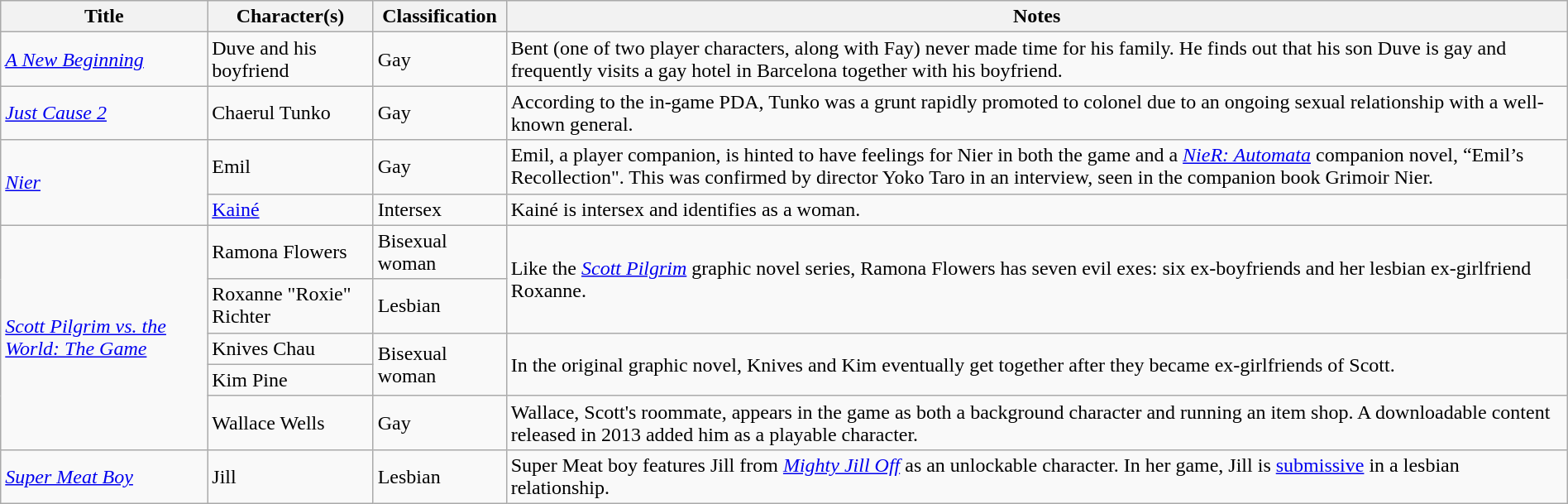<table class="wikitable sortable" style="width: 100%">
<tr>
<th>Title</th>
<th>Character(s)</th>
<th>Classification</th>
<th>Notes</th>
</tr>
<tr>
<td><em><a href='#'>A New Beginning</a></em></td>
<td>Duve and his boyfriend</td>
<td>Gay</td>
<td>Bent (one of two player characters, along with Fay) never made time for his family. He finds out that his son Duve is gay and frequently visits a gay hotel in Barcelona together with his boyfriend.</td>
</tr>
<tr>
<td><em><a href='#'>Just Cause 2</a></em></td>
<td>Chaerul Tunko</td>
<td>Gay</td>
<td>According to the in-game PDA, Tunko was a grunt rapidly promoted to colonel due to an ongoing sexual relationship with a well-known general.</td>
</tr>
<tr>
<td rowspan="2"><em><a href='#'>Nier</a></em></td>
<td>Emil</td>
<td>Gay</td>
<td>Emil, a player companion, is hinted to have feelings for Nier in both the game and a <a href='#'><em>NieR: Automata</em></a> companion novel, “Emil’s Recollection". This was confirmed by director Yoko Taro in an interview, seen in the companion book Grimoir Nier.</td>
</tr>
<tr>
<td><a href='#'>Kainé</a></td>
<td>Intersex</td>
<td>Kainé is intersex and identifies as a woman.</td>
</tr>
<tr>
<td rowspan="5"><em><a href='#'>Scott Pilgrim vs. the World: The Game</a></em></td>
<td>Ramona Flowers</td>
<td>Bisexual woman</td>
<td rowspan="2">Like the <em><a href='#'>Scott Pilgrim</a></em> graphic novel series, Ramona Flowers has seven evil exes: six ex-boyfriends and her lesbian ex-girlfriend Roxanne.</td>
</tr>
<tr>
<td>Roxanne "Roxie" Richter</td>
<td>Lesbian</td>
</tr>
<tr>
<td>Knives Chau</td>
<td rowspan="2">Bisexual woman</td>
<td rowspan="2">In the original graphic novel, Knives and Kim eventually get together after they became ex-girlfriends of Scott.</td>
</tr>
<tr>
<td>Kim Pine</td>
</tr>
<tr>
<td>Wallace Wells</td>
<td>Gay</td>
<td>Wallace, Scott's roommate, appears in the game as both a background character and running an item shop. A downloadable content released in 2013 added him as a playable character.</td>
</tr>
<tr>
<td><em><a href='#'>Super Meat Boy</a></em></td>
<td>Jill</td>
<td>Lesbian</td>
<td>Super Meat boy features Jill from <em><a href='#'>Mighty Jill Off</a></em> as an unlockable character. In her game, Jill is <a href='#'>submissive</a> in a lesbian relationship.</td>
</tr>
</table>
